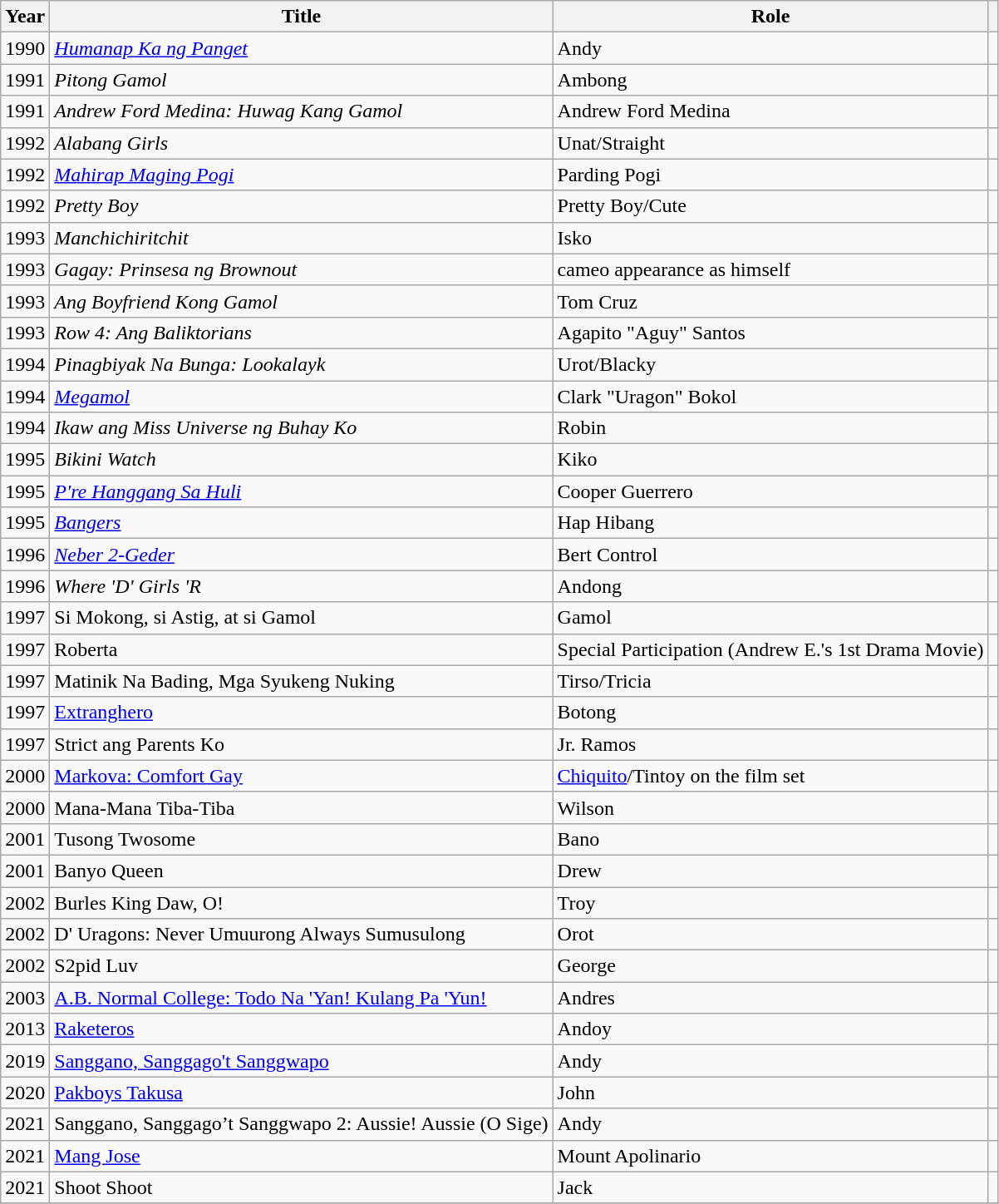<table class=wikitable>
<tr>
<th>Year</th>
<th>Title</th>
<th>Role</th>
<th></th>
</tr>
<tr>
<td>1990</td>
<td><em><a href='#'>Humanap Ka ng Panget</a></em></td>
<td>Andy</td>
<td></td>
</tr>
<tr>
<td>1991</td>
<td><em>Pitong Gamol</em></td>
<td>Ambong</td>
<td></td>
</tr>
<tr>
<td>1991</td>
<td><em>Andrew Ford Medina: Huwag Kang Gamol</em></td>
<td>Andrew Ford Medina</td>
<td></td>
</tr>
<tr>
<td>1992</td>
<td><em>Alabang Girls</em></td>
<td>Unat/Straight</td>
<td></td>
</tr>
<tr>
<td>1992</td>
<td><em><a href='#'>Mahirap Maging Pogi</a></em></td>
<td>Parding Pogi</td>
<td></td>
</tr>
<tr>
<td>1992</td>
<td><em>Pretty Boy</em></td>
<td>Pretty Boy/Cute</td>
<td></td>
</tr>
<tr>
<td>1993</td>
<td><em>Manchichiritchit</em></td>
<td>Isko</td>
<td></td>
</tr>
<tr>
<td>1993</td>
<td><em>Gagay: Prinsesa ng Brownout</em></td>
<td>cameo appearance as himself</td>
<td></td>
</tr>
<tr>
<td>1993</td>
<td><em>Ang Boyfriend Kong Gamol</em></td>
<td>Tom Cruz</td>
<td></td>
</tr>
<tr>
<td>1993</td>
<td><em>Row 4: Ang Baliktorians</em></td>
<td>Agapito "Aguy" Santos</td>
<td></td>
</tr>
<tr>
<td>1994</td>
<td><em>Pinagbiyak Na Bunga: Lookalayk</em></td>
<td>Urot/Blacky</td>
<td></td>
</tr>
<tr>
<td>1994</td>
<td><em><a href='#'>Megamol</a></em></td>
<td>Clark "Uragon" Bokol</td>
<td></td>
</tr>
<tr>
<td>1994</td>
<td><em>Ikaw ang Miss Universe ng Buhay Ko</em></td>
<td>Robin</td>
<td></td>
</tr>
<tr>
<td>1995</td>
<td><em>Bikini Watch</em></td>
<td>Kiko</td>
<td></td>
</tr>
<tr>
<td>1995</td>
<td><em><a href='#'>P're Hanggang Sa Huli</a></em></td>
<td>Cooper Guerrero</td>
<td></td>
</tr>
<tr>
<td>1995</td>
<td><em><a href='#'>Bangers</a></em></td>
<td>Hap Hibang</td>
<td></td>
</tr>
<tr>
<td>1996</td>
<td><em><a href='#'>Neber 2-Geder</a></em></td>
<td>Bert Control</td>
<td></td>
</tr>
<tr>
<td>1996</td>
<td><em>Where 'D' Girls 'R<strong></td>
<td>Andong</td>
<td></td>
</tr>
<tr>
<td>1997</td>
<td></em>Si Mokong, si Astig, at si Gamol<em></td>
<td>Gamol</td>
<td></td>
</tr>
<tr>
<td>1997</td>
<td></em>Roberta<em></td>
<td>Special Participation (Andrew E.'s 1st Drama Movie)</td>
<td></td>
</tr>
<tr>
<td>1997</td>
<td></em>Matinik Na Bading, Mga Syukeng Nuking<em></td>
<td>Tirso/Tricia</td>
<td></td>
</tr>
<tr>
<td>1997</td>
<td></em><a href='#'>Extranghero</a><em></td>
<td>Botong</td>
<td></td>
</tr>
<tr>
<td>1997</td>
<td></em>Strict ang Parents Ko<em></td>
<td>Jr. Ramos</td>
<td></td>
</tr>
<tr>
<td>2000</td>
<td></em><a href='#'>Markova: Comfort Gay</a><em></td>
<td><a href='#'>Chiquito</a>/Tintoy on the film set</td>
<td></td>
</tr>
<tr>
<td>2000</td>
<td></em>Mana-Mana Tiba-Tiba<em></td>
<td>Wilson</td>
<td></td>
</tr>
<tr>
<td>2001</td>
<td></em>Tusong Twosome<em></td>
<td>Bano</td>
<td></td>
</tr>
<tr>
<td>2001</td>
<td></em>Banyo Queen<em></td>
<td>Drew</td>
<td></td>
</tr>
<tr>
<td>2002</td>
<td></em>Burles King Daw, O!<em></td>
<td>Troy</td>
<td></td>
</tr>
<tr>
<td>2002</td>
<td></em>D' Uragons: Never Umuurong Always Sumusulong<em></td>
<td>Orot</td>
<td></td>
</tr>
<tr>
<td>2002</td>
<td></em>S2pid Luv<em></td>
<td>George</td>
<td></td>
</tr>
<tr>
<td>2003</td>
<td></em><a href='#'>A.B. Normal College: Todo Na 'Yan! Kulang Pa 'Yun!</a><em></td>
<td>Andres</td>
<td></td>
</tr>
<tr>
<td>2013</td>
<td></em><a href='#'>Raketeros</a><em></td>
<td>Andoy</td>
<td></td>
</tr>
<tr>
<td>2019</td>
<td></em><a href='#'>Sanggano, Sanggago't Sanggwapo</a><em></td>
<td>Andy</td>
<td></td>
</tr>
<tr>
<td>2020</td>
<td></em><a href='#'>Pakboys Takusa</a><em></td>
<td>John</td>
<td></td>
</tr>
<tr>
<td>2021</td>
<td></em>Sanggano, Sanggago’t Sanggwapo 2: Aussie! Aussie (O Sige)<em></td>
<td>Andy</td>
<td></td>
</tr>
<tr>
<td>2021</td>
<td></em><a href='#'>Mang Jose</a><em></td>
<td>Mount Apolinario</td>
<td></td>
</tr>
<tr>
<td>2021</td>
<td></em>Shoot Shoot<em></td>
<td>Jack</td>
<td></td>
</tr>
<tr>
</tr>
</table>
